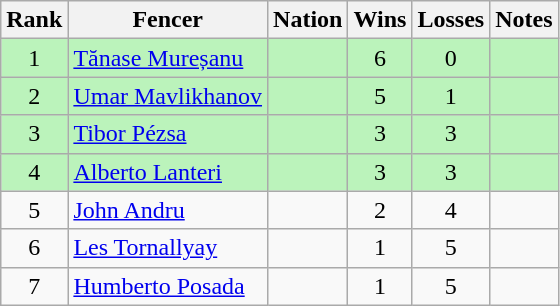<table class="wikitable sortable" style="text-align:center">
<tr>
<th>Rank</th>
<th>Fencer</th>
<th>Nation</th>
<th>Wins</th>
<th>Losses</th>
<th>Notes</th>
</tr>
<tr bgcolor=bbf3bb>
<td>1</td>
<td align=left><a href='#'>Tănase Mureșanu</a></td>
<td align=left></td>
<td>6</td>
<td>0</td>
<td></td>
</tr>
<tr bgcolor=bbf3bb>
<td>2</td>
<td align=left><a href='#'>Umar Mavlikhanov</a></td>
<td align=left></td>
<td>5</td>
<td>1</td>
<td></td>
</tr>
<tr bgcolor=bbf3bb>
<td>3</td>
<td align=left><a href='#'>Tibor Pézsa</a></td>
<td align=left></td>
<td>3</td>
<td>3</td>
<td></td>
</tr>
<tr bgcolor=bbf3bb>
<td>4</td>
<td align=left><a href='#'>Alberto Lanteri</a></td>
<td align=left></td>
<td>3</td>
<td>3</td>
<td></td>
</tr>
<tr>
<td>5</td>
<td align=left><a href='#'>John Andru</a></td>
<td align=left></td>
<td>2</td>
<td>4</td>
<td></td>
</tr>
<tr>
<td>6</td>
<td align=left><a href='#'>Les Tornallyay</a></td>
<td align=left></td>
<td>1</td>
<td>5</td>
<td></td>
</tr>
<tr>
<td>7</td>
<td align=left><a href='#'>Humberto Posada</a></td>
<td align=left></td>
<td>1</td>
<td>5</td>
<td></td>
</tr>
</table>
